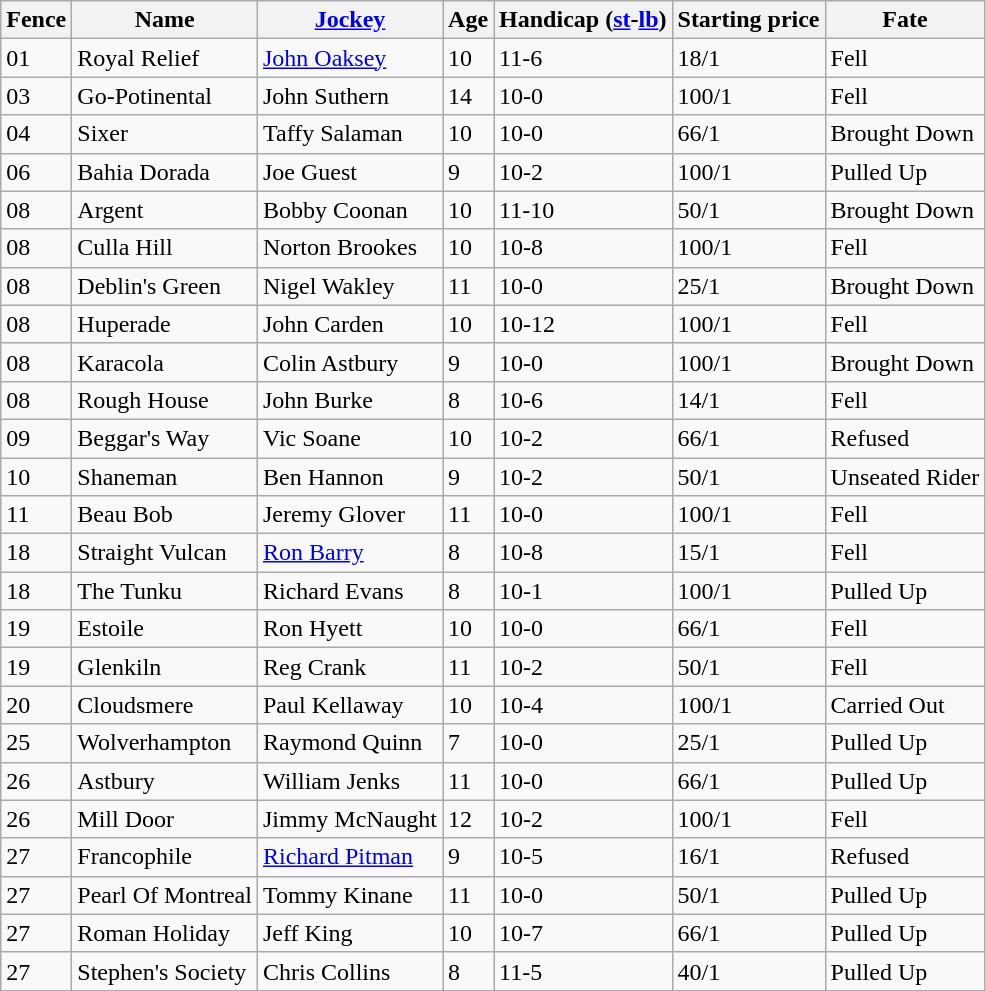<table class="wikitable sortable">
<tr>
<th>Fence</th>
<th>Name</th>
<th><a href='#'>Jockey</a></th>
<th>Age</th>
<th>Handicap (<a href='#'>st</a>-<a href='#'>lb</a>)</th>
<th>Starting price</th>
<th>Fate</th>
</tr>
<tr>
<td>01</td>
<td>Royal Relief</td>
<td><a href='#'>John Oaksey</a></td>
<td>10</td>
<td>11-6</td>
<td>18/1</td>
<td>Fell</td>
</tr>
<tr>
<td>03</td>
<td>Go-Potinental</td>
<td>John Suthern</td>
<td>14</td>
<td>10-0</td>
<td>100/1</td>
<td>Fell</td>
</tr>
<tr>
<td>04</td>
<td>Sixer</td>
<td>Taffy Salaman</td>
<td>10</td>
<td>10-0</td>
<td>66/1</td>
<td>Brought Down</td>
</tr>
<tr>
<td>06</td>
<td>Bahia Dorada</td>
<td>Joe Guest</td>
<td>9</td>
<td>10-2</td>
<td>100/1</td>
<td>Pulled Up</td>
</tr>
<tr>
<td>08</td>
<td>Argent</td>
<td>Bobby Coonan</td>
<td>10</td>
<td>11-10</td>
<td>50/1</td>
<td>Brought Down</td>
</tr>
<tr>
<td>08</td>
<td>Culla Hill</td>
<td>Norton Brookes</td>
<td>10</td>
<td>10-8</td>
<td>100/1</td>
<td>Fell</td>
</tr>
<tr>
<td>08</td>
<td>Deblin's Green</td>
<td>Nigel Wakley</td>
<td>11</td>
<td>10-0</td>
<td>25/1</td>
<td>Brought Down</td>
</tr>
<tr>
<td>08</td>
<td>Huperade</td>
<td>John Carden</td>
<td>10</td>
<td>10-12</td>
<td>100/1</td>
<td>Fell</td>
</tr>
<tr>
<td>08</td>
<td>Karacola</td>
<td>Colin Astbury</td>
<td>9</td>
<td>10-0</td>
<td>100/1</td>
<td>Brought Down</td>
</tr>
<tr>
<td>08</td>
<td>Rough House</td>
<td>John Burke</td>
<td>8</td>
<td>10-6</td>
<td>14/1</td>
<td>Fell</td>
</tr>
<tr>
<td>09</td>
<td>Beggar's Way</td>
<td>Vic Soane</td>
<td>10</td>
<td>10-2</td>
<td>66/1</td>
<td>Refused</td>
</tr>
<tr>
<td>10</td>
<td>Shaneman</td>
<td>Ben Hannon</td>
<td>9</td>
<td>10-2</td>
<td>50/1</td>
<td>Unseated Rider</td>
</tr>
<tr>
<td>11</td>
<td>Beau Bob</td>
<td>Jeremy Glover</td>
<td>11</td>
<td>10-0</td>
<td>100/1</td>
<td>Fell</td>
</tr>
<tr>
<td>18</td>
<td>Straight Vulcan</td>
<td><a href='#'>Ron Barry</a></td>
<td>8</td>
<td>10-8</td>
<td>15/1</td>
<td>Fell</td>
</tr>
<tr>
<td>18</td>
<td>The Tunku</td>
<td>Richard Evans</td>
<td>8</td>
<td>10-1</td>
<td>100/1</td>
<td>Pulled Up</td>
</tr>
<tr>
<td>19</td>
<td>Estoile</td>
<td>Ron Hyett</td>
<td>10</td>
<td>10-0</td>
<td>66/1</td>
<td>Fell</td>
</tr>
<tr>
<td>19</td>
<td>Glenkiln</td>
<td>Reg Crank</td>
<td>11</td>
<td>10-2</td>
<td>50/1</td>
<td>Fell</td>
</tr>
<tr>
<td>20</td>
<td>Cloudsmere</td>
<td>Paul Kellaway</td>
<td>10</td>
<td>10-4</td>
<td>100/1</td>
<td>Carried Out</td>
</tr>
<tr>
<td>25</td>
<td>Wolverhampton</td>
<td>Raymond Quinn</td>
<td>7</td>
<td>10-0</td>
<td>25/1</td>
<td>Pulled Up</td>
</tr>
<tr>
<td>26</td>
<td>Astbury</td>
<td>William Jenks</td>
<td>11</td>
<td>10-0</td>
<td>66/1</td>
<td>Pulled Up</td>
</tr>
<tr>
<td>26</td>
<td>Mill Door</td>
<td>Jimmy McNaught</td>
<td>12</td>
<td>10-2</td>
<td>100/1</td>
<td>Fell</td>
</tr>
<tr>
<td>27</td>
<td>Francophile</td>
<td><a href='#'>Richard Pitman</a></td>
<td>9</td>
<td>10-5</td>
<td>16/1</td>
<td>Refused</td>
</tr>
<tr>
<td>27</td>
<td>Pearl Of Montreal</td>
<td>Tommy Kinane</td>
<td>11</td>
<td>10-0</td>
<td>50/1</td>
<td>Pulled Up</td>
</tr>
<tr>
<td>27</td>
<td>Roman Holiday</td>
<td>Jeff King</td>
<td>10</td>
<td>10-7</td>
<td>66/1</td>
<td>Pulled Up</td>
</tr>
<tr>
<td>27</td>
<td>Stephen's Society</td>
<td>Chris Collins</td>
<td>8</td>
<td>11-5</td>
<td>40/1</td>
<td>Pulled Up</td>
</tr>
</table>
